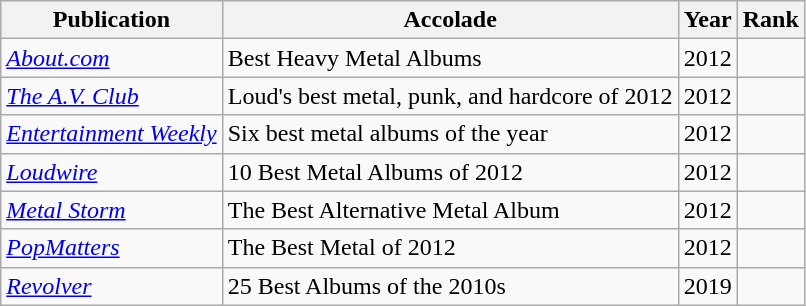<table class="sortable wikitable">
<tr>
<th>Publication</th>
<th>Accolade</th>
<th>Year</th>
<th>Rank</th>
</tr>
<tr>
<td><em><a href='#'>About.com</a></em></td>
<td>Best Heavy Metal Albums</td>
<td>2012</td>
<td></td>
</tr>
<tr>
<td><em><a href='#'>The A.V. Club</a></em></td>
<td>Loud's best metal, punk, and hardcore of 2012</td>
<td>2012</td>
<td></td>
</tr>
<tr>
<td><em><a href='#'>Entertainment Weekly</a></em></td>
<td>Six best metal albums of the year</td>
<td>2012</td>
<td></td>
</tr>
<tr>
<td><em><a href='#'>Loudwire</a></em></td>
<td>10 Best Metal Albums of 2012</td>
<td>2012</td>
<td></td>
</tr>
<tr>
<td><em><a href='#'>Metal Storm</a></em></td>
<td>The Best Alternative Metal Album</td>
<td>2012</td>
<td></td>
</tr>
<tr>
<td><em><a href='#'>PopMatters</a></em></td>
<td>The Best Metal of 2012</td>
<td>2012</td>
<td></td>
</tr>
<tr>
<td><em><a href='#'>Revolver</a></em></td>
<td>25 Best Albums of the 2010s</td>
<td>2019</td>
<td></td>
</tr>
</table>
